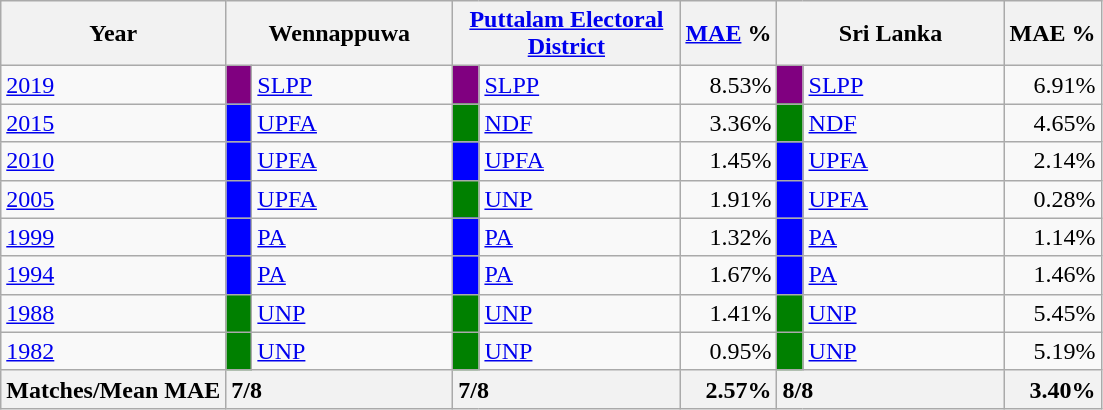<table class="wikitable">
<tr>
<th>Year</th>
<th colspan="2" width="144px">Wennappuwa</th>
<th colspan="2" width="144px"><a href='#'>Puttalam Electoral District</a></th>
<th><a href='#'>MAE</a> %</th>
<th colspan="2" width="144px">Sri Lanka</th>
<th>MAE %</th>
</tr>
<tr>
<td><a href='#'>2019</a></td>
<td style="background-color:purple;" width="10px"></td>
<td style="text-align:left;"><a href='#'>SLPP</a></td>
<td style="background-color:purple;" width="10px"></td>
<td style="text-align:left;"><a href='#'>SLPP</a></td>
<td style="text-align:right;">8.53%</td>
<td style="background-color:purple;" width="10px"></td>
<td style="text-align:left;"><a href='#'>SLPP</a></td>
<td style="text-align:right;">6.91%</td>
</tr>
<tr>
<td><a href='#'>2015</a></td>
<td style="background-color:blue;" width="10px"></td>
<td style="text-align:left;"><a href='#'>UPFA</a></td>
<td style="background-color:green;" width="10px"></td>
<td style="text-align:left;"><a href='#'>NDF</a></td>
<td style="text-align:right;">3.36%</td>
<td style="background-color:green;" width="10px"></td>
<td style="text-align:left;"><a href='#'>NDF</a></td>
<td style="text-align:right;">4.65%</td>
</tr>
<tr>
<td><a href='#'>2010</a></td>
<td style="background-color:blue;" width="10px"></td>
<td style="text-align:left;"><a href='#'>UPFA</a></td>
<td style="background-color:blue;" width="10px"></td>
<td style="text-align:left;"><a href='#'>UPFA</a></td>
<td style="text-align:right;">1.45%</td>
<td style="background-color:blue;" width="10px"></td>
<td style="text-align:left;"><a href='#'>UPFA</a></td>
<td style="text-align:right;">2.14%</td>
</tr>
<tr>
<td><a href='#'>2005</a></td>
<td style="background-color:blue;" width="10px"></td>
<td style="text-align:left;"><a href='#'>UPFA</a></td>
<td style="background-color:green;" width="10px"></td>
<td style="text-align:left;"><a href='#'>UNP</a></td>
<td style="text-align:right;">1.91%</td>
<td style="background-color:blue;" width="10px"></td>
<td style="text-align:left;"><a href='#'>UPFA</a></td>
<td style="text-align:right;">0.28%</td>
</tr>
<tr>
<td><a href='#'>1999</a></td>
<td style="background-color:blue;" width="10px"></td>
<td style="text-align:left;"><a href='#'>PA</a></td>
<td style="background-color:blue;" width="10px"></td>
<td style="text-align:left;"><a href='#'>PA</a></td>
<td style="text-align:right;">1.32%</td>
<td style="background-color:blue;" width="10px"></td>
<td style="text-align:left;"><a href='#'>PA</a></td>
<td style="text-align:right;">1.14%</td>
</tr>
<tr>
<td><a href='#'>1994</a></td>
<td style="background-color:blue;" width="10px"></td>
<td style="text-align:left;"><a href='#'>PA</a></td>
<td style="background-color:blue;" width="10px"></td>
<td style="text-align:left;"><a href='#'>PA</a></td>
<td style="text-align:right;">1.67%</td>
<td style="background-color:blue;" width="10px"></td>
<td style="text-align:left;"><a href='#'>PA</a></td>
<td style="text-align:right;">1.46%</td>
</tr>
<tr>
<td><a href='#'>1988</a></td>
<td style="background-color:green;" width="10px"></td>
<td style="text-align:left;"><a href='#'>UNP</a></td>
<td style="background-color:green;" width="10px"></td>
<td style="text-align:left;"><a href='#'>UNP</a></td>
<td style="text-align:right;">1.41%</td>
<td style="background-color:green;" width="10px"></td>
<td style="text-align:left;"><a href='#'>UNP</a></td>
<td style="text-align:right;">5.45%</td>
</tr>
<tr>
<td><a href='#'>1982</a></td>
<td style="background-color:green;" width="10px"></td>
<td style="text-align:left;"><a href='#'>UNP</a></td>
<td style="background-color:green;" width="10px"></td>
<td style="text-align:left;"><a href='#'>UNP</a></td>
<td style="text-align:right;">0.95%</td>
<td style="background-color:green;" width="10px"></td>
<td style="text-align:left;"><a href='#'>UNP</a></td>
<td style="text-align:right;">5.19%</td>
</tr>
<tr>
<th>Matches/Mean MAE</th>
<th style="text-align:left;"colspan="2" width="144px">7/8</th>
<th style="text-align:left;"colspan="2" width="144px">7/8</th>
<th style="text-align:right;">2.57%</th>
<th style="text-align:left;"colspan="2" width="144px">8/8</th>
<th style="text-align:right;">3.40%</th>
</tr>
</table>
